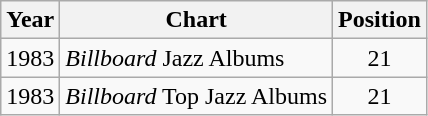<table class="wikitable">
<tr>
<th>Year</th>
<th>Chart</th>
<th>Position</th>
</tr>
<tr>
<td>1983</td>
<td><em>Billboard</em> Jazz Albums</td>
<td align="center">21</td>
</tr>
<tr>
<td>1983</td>
<td><em>Billboard</em> Top Jazz Albums</td>
<td align="center">21</td>
</tr>
</table>
